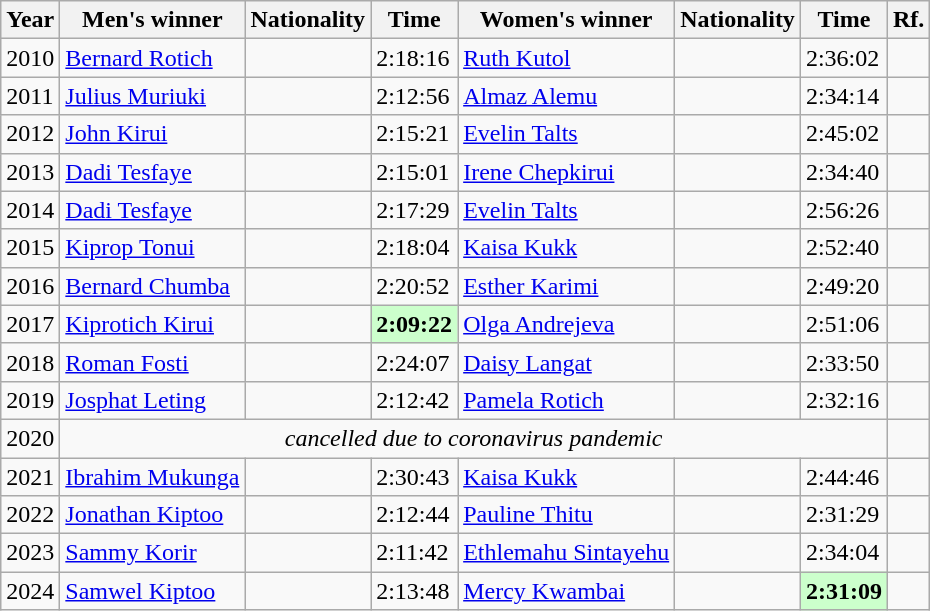<table class="wikitable sortable">
<tr>
<th>Year</th>
<th>Men's winner</th>
<th>Nationality</th>
<th>Time</th>
<th>Women's winner</th>
<th>Nationality</th>
<th>Time</th>
<th class="unsortable">Rf.</th>
</tr>
<tr>
<td>2010</td>
<td><a href='#'>Bernard Rotich</a></td>
<td></td>
<td>2:18:16</td>
<td><a href='#'>Ruth Kutol</a></td>
<td></td>
<td>2:36:02</td>
<td></td>
</tr>
<tr>
<td>2011</td>
<td><a href='#'>Julius Muriuki</a></td>
<td></td>
<td>2:12:56</td>
<td><a href='#'>Almaz Alemu</a></td>
<td></td>
<td>2:34:14</td>
<td></td>
</tr>
<tr>
<td>2012</td>
<td><a href='#'>John Kirui</a></td>
<td></td>
<td>2:15:21</td>
<td><a href='#'>Evelin Talts</a></td>
<td></td>
<td>2:45:02</td>
<td></td>
</tr>
<tr>
<td>2013</td>
<td><a href='#'>Dadi Tesfaye</a></td>
<td></td>
<td>2:15:01</td>
<td><a href='#'>Irene Chepkirui</a></td>
<td></td>
<td>2:34:40</td>
<td></td>
</tr>
<tr>
<td>2014</td>
<td><a href='#'>Dadi Tesfaye</a></td>
<td></td>
<td>2:17:29</td>
<td><a href='#'>Evelin Talts</a></td>
<td></td>
<td>2:56:26</td>
<td></td>
</tr>
<tr>
<td>2015</td>
<td><a href='#'>Kiprop Tonui</a></td>
<td></td>
<td>2:18:04</td>
<td><a href='#'>Kaisa Kukk</a></td>
<td></td>
<td>2:52:40</td>
<td></td>
</tr>
<tr>
<td>2016</td>
<td><a href='#'>Bernard Chumba</a></td>
<td></td>
<td>2:20:52</td>
<td><a href='#'>Esther Karimi</a></td>
<td></td>
<td>2:49:20</td>
<td></td>
</tr>
<tr>
<td>2017</td>
<td><a href='#'>Kiprotich Kirui</a></td>
<td></td>
<td bgcolor="#CCFFCC"><strong>2:09:22</strong></td>
<td><a href='#'>Olga Andrejeva</a></td>
<td></td>
<td>2:51:06</td>
<td></td>
</tr>
<tr>
<td>2018</td>
<td><a href='#'>Roman Fosti</a></td>
<td></td>
<td>2:24:07</td>
<td><a href='#'>Daisy Langat</a></td>
<td></td>
<td>2:33:50</td>
<td></td>
</tr>
<tr>
<td>2019</td>
<td><a href='#'>Josphat Leting</a></td>
<td></td>
<td>2:12:42</td>
<td><a href='#'>Pamela Rotich</a></td>
<td></td>
<td>2:32:16</td>
<td></td>
</tr>
<tr>
<td>2020</td>
<td colspan="6" align="center"><em>cancelled due to coronavirus pandemic</em></td>
<td></td>
</tr>
<tr>
<td>2021</td>
<td><a href='#'>Ibrahim Mukunga</a></td>
<td></td>
<td>2:30:43</td>
<td><a href='#'>Kaisa Kukk</a></td>
<td></td>
<td>2:44:46</td>
<td></td>
</tr>
<tr>
<td>2022</td>
<td><a href='#'>Jonathan Kiptoo</a></td>
<td></td>
<td>2:12:44</td>
<td><a href='#'>Pauline Thitu</a></td>
<td></td>
<td>2:31:29</td>
<td></td>
</tr>
<tr>
<td>2023</td>
<td><a href='#'>Sammy Korir</a></td>
<td></td>
<td>2:11:42</td>
<td><a href='#'>Ethlemahu Sintayehu</a></td>
<td></td>
<td>2:34:04</td>
<td></td>
</tr>
<tr>
<td>2024</td>
<td><a href='#'>Samwel Kiptoo</a></td>
<td></td>
<td>2:13:48</td>
<td><a href='#'>Mercy Kwambai</a></td>
<td></td>
<td bgcolor="#CCFFCC"><strong>2:31:09</strong></td>
<td></td>
</tr>
</table>
